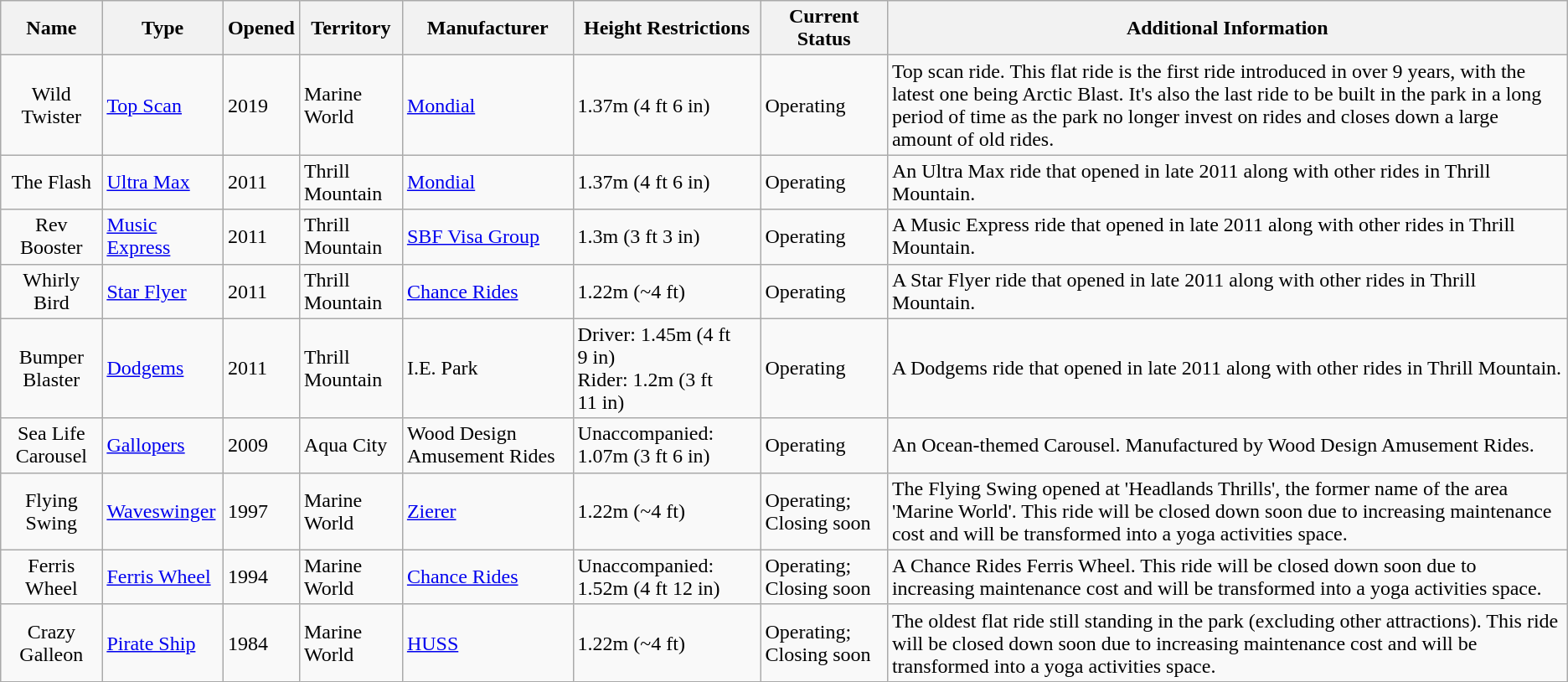<table class="wikitable sortable mw-collapsible mw-collapsed">
<tr>
<th>Name</th>
<th>Type</th>
<th>Opened</th>
<th>Territory</th>
<th>Manufacturer</th>
<th>Height Restrictions</th>
<th>Current Status</th>
<th class="unsortable">Additional Information</th>
</tr>
<tr>
<td style="text-align: center;">Wild Twister</td>
<td><a href='#'>Top Scan</a></td>
<td>2019</td>
<td>Marine World</td>
<td><a href='#'>Mondial</a></td>
<td>1.37m (4 ft 6 in)</td>
<td>Operating</td>
<td>Top scan ride. This flat ride is the first ride introduced in over 9 years, with the latest one being Arctic Blast. It's also the last ride to be built in the park in a long period of time as the park no longer invest on rides and closes down a large amount of old rides.</td>
</tr>
<tr>
<td style="text-align: center;">The Flash</td>
<td><a href='#'>Ultra Max</a></td>
<td>2011</td>
<td>Thrill Mountain</td>
<td><a href='#'>Mondial</a></td>
<td>1.37m (4 ft 6 in)</td>
<td>Operating</td>
<td>An Ultra Max ride that opened in late 2011 along with other rides in Thrill Mountain.</td>
</tr>
<tr>
<td style="text-align: center;">Rev Booster</td>
<td><a href='#'>Music Express</a></td>
<td>2011</td>
<td>Thrill Mountain</td>
<td><a href='#'>SBF Visa Group</a></td>
<td>1.3m (3 ft 3 in)</td>
<td>Operating</td>
<td>A Music Express ride that opened in late 2011 along with other rides in Thrill Mountain.</td>
</tr>
<tr>
<td style="text-align: center;">Whirly Bird</td>
<td><a href='#'>Star Flyer</a></td>
<td>2011</td>
<td>Thrill Mountain</td>
<td><a href='#'>Chance Rides</a></td>
<td>1.22m (~4 ft)</td>
<td>Operating</td>
<td>A Star Flyer ride that opened in late 2011 along with other rides in Thrill Mountain.</td>
</tr>
<tr>
<td style="text-align: center;">Bumper Blaster</td>
<td><a href='#'>Dodgems</a></td>
<td>2011</td>
<td>Thrill Mountain</td>
<td>I.E. Park</td>
<td>Driver: 1.45m (4 ft 9 in)<br>Rider: 1.2m (3 ft 11 in)</td>
<td>Operating</td>
<td>A Dodgems ride that opened in late 2011 along with other rides in Thrill Mountain.</td>
</tr>
<tr>
<td style="text-align: center;">Sea Life Carousel</td>
<td><a href='#'>Gallopers</a></td>
<td>2009</td>
<td>Aqua City</td>
<td>Wood Design Amusement Rides</td>
<td>Unaccompanied: 1.07m (3 ft 6 in)</td>
<td>Operating</td>
<td>An Ocean-themed Carousel. Manufactured by Wood Design Amusement Rides.</td>
</tr>
<tr>
<td style="text-align: center;">Flying Swing</td>
<td><a href='#'>Waveswinger</a></td>
<td>1997</td>
<td>Marine World</td>
<td><a href='#'>Zierer</a></td>
<td>1.22m (~4 ft)</td>
<td>Operating; Closing soon</td>
<td>The Flying Swing opened at 'Headlands Thrills', the former name of the area 'Marine World'. This ride will be closed down soon due to increasing maintenance cost and will be transformed into a yoga activities space.</td>
</tr>
<tr>
<td style="text-align: center;">Ferris Wheel</td>
<td><a href='#'>Ferris Wheel</a></td>
<td>1994</td>
<td>Marine World</td>
<td><a href='#'>Chance Rides</a></td>
<td>Unaccompanied: 1.52m (4 ft 12 in)</td>
<td>Operating; Closing soon</td>
<td>A Chance Rides Ferris Wheel. This ride will be closed down soon due to increasing maintenance cost and will be transformed into a yoga activities space.</td>
</tr>
<tr>
<td style="text-align: center;">Crazy Galleon</td>
<td><a href='#'>Pirate Ship</a></td>
<td>1984</td>
<td>Marine World</td>
<td><a href='#'>HUSS</a></td>
<td>1.22m (~4 ft)</td>
<td>Operating; Closing soon</td>
<td>The oldest flat ride still standing in the park (excluding other attractions). This ride will be closed down soon due to increasing maintenance cost and will be transformed into a yoga activities space.</td>
</tr>
</table>
